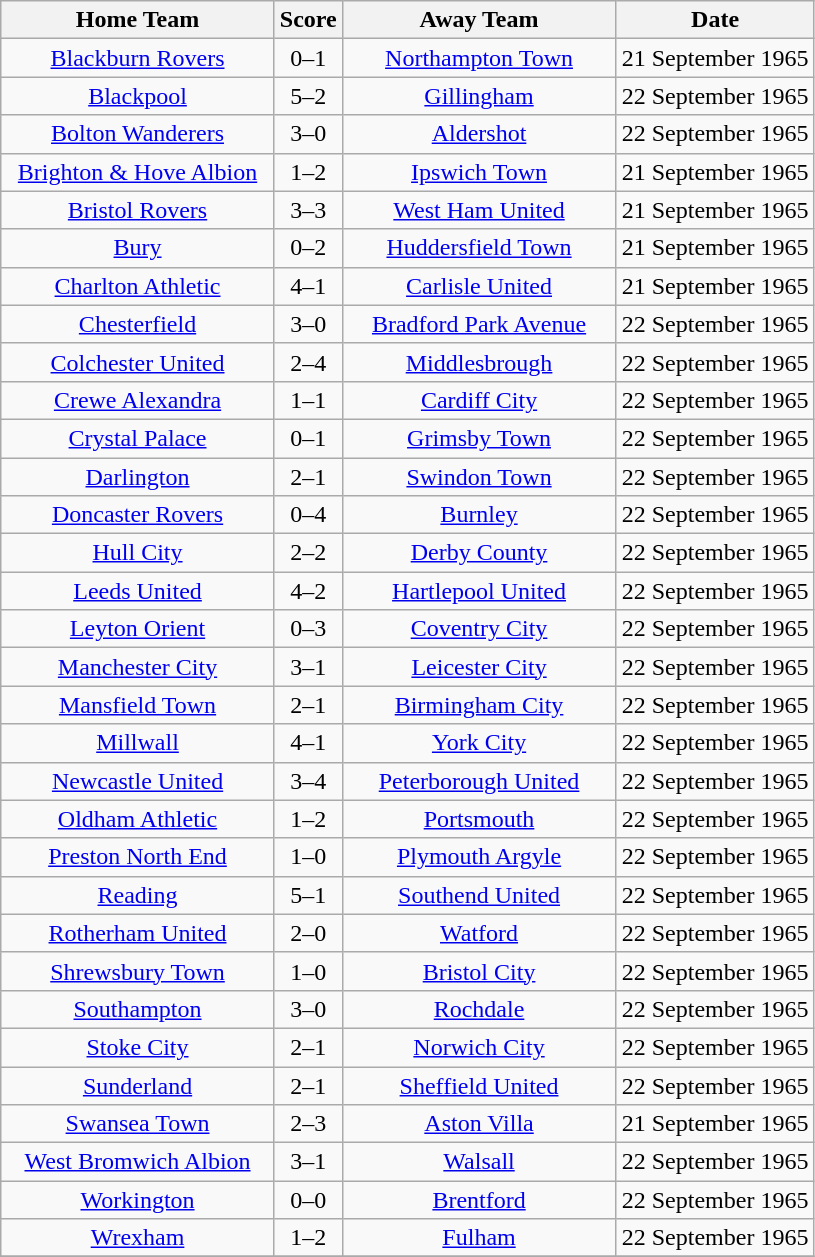<table class="wikitable" style="text-align:center;">
<tr>
<th width=175>Home Team</th>
<th width=20>Score</th>
<th width=175>Away Team</th>
<th width=125>Date</th>
</tr>
<tr>
<td><a href='#'>Blackburn Rovers</a></td>
<td>0–1</td>
<td><a href='#'>Northampton Town</a></td>
<td>21 September 1965</td>
</tr>
<tr>
<td><a href='#'>Blackpool</a></td>
<td>5–2</td>
<td><a href='#'>Gillingham</a></td>
<td>22 September 1965</td>
</tr>
<tr>
<td><a href='#'>Bolton Wanderers</a></td>
<td>3–0</td>
<td><a href='#'>Aldershot</a></td>
<td>22 September 1965</td>
</tr>
<tr>
<td><a href='#'>Brighton & Hove Albion</a></td>
<td>1–2</td>
<td><a href='#'>Ipswich Town</a></td>
<td>21 September 1965</td>
</tr>
<tr>
<td><a href='#'>Bristol Rovers</a></td>
<td>3–3</td>
<td><a href='#'>West Ham United</a></td>
<td>21 September 1965</td>
</tr>
<tr>
<td><a href='#'>Bury</a></td>
<td>0–2</td>
<td><a href='#'>Huddersfield Town</a></td>
<td>21 September 1965</td>
</tr>
<tr>
<td><a href='#'>Charlton Athletic</a></td>
<td>4–1</td>
<td><a href='#'>Carlisle United</a></td>
<td>21 September 1965</td>
</tr>
<tr>
<td><a href='#'>Chesterfield</a></td>
<td>3–0</td>
<td><a href='#'>Bradford Park Avenue</a></td>
<td>22 September 1965</td>
</tr>
<tr>
<td><a href='#'>Colchester United</a></td>
<td>2–4</td>
<td><a href='#'>Middlesbrough</a></td>
<td>22 September 1965</td>
</tr>
<tr>
<td><a href='#'>Crewe Alexandra</a></td>
<td>1–1</td>
<td><a href='#'>Cardiff City</a></td>
<td>22 September 1965</td>
</tr>
<tr>
<td><a href='#'>Crystal Palace</a></td>
<td>0–1</td>
<td><a href='#'>Grimsby Town</a></td>
<td>22 September 1965</td>
</tr>
<tr>
<td><a href='#'>Darlington</a></td>
<td>2–1</td>
<td><a href='#'>Swindon Town</a></td>
<td>22 September 1965</td>
</tr>
<tr>
<td><a href='#'>Doncaster Rovers</a></td>
<td>0–4</td>
<td><a href='#'>Burnley</a></td>
<td>22 September 1965</td>
</tr>
<tr>
<td><a href='#'>Hull City</a></td>
<td>2–2</td>
<td><a href='#'>Derby County</a></td>
<td>22 September 1965</td>
</tr>
<tr>
<td><a href='#'>Leeds United</a></td>
<td>4–2</td>
<td><a href='#'>Hartlepool United</a></td>
<td>22 September 1965</td>
</tr>
<tr>
<td><a href='#'>Leyton Orient</a></td>
<td>0–3</td>
<td><a href='#'>Coventry City</a></td>
<td>22 September 1965</td>
</tr>
<tr>
<td><a href='#'>Manchester City</a></td>
<td>3–1</td>
<td><a href='#'>Leicester City</a></td>
<td>22 September 1965</td>
</tr>
<tr>
<td><a href='#'>Mansfield Town</a></td>
<td>2–1</td>
<td><a href='#'>Birmingham City</a></td>
<td>22 September 1965</td>
</tr>
<tr>
<td><a href='#'>Millwall</a></td>
<td>4–1</td>
<td><a href='#'>York City</a></td>
<td>22 September 1965</td>
</tr>
<tr>
<td><a href='#'>Newcastle United</a></td>
<td>3–4</td>
<td><a href='#'>Peterborough United</a></td>
<td>22 September 1965</td>
</tr>
<tr>
<td><a href='#'>Oldham Athletic</a></td>
<td>1–2</td>
<td><a href='#'>Portsmouth</a></td>
<td>22 September 1965</td>
</tr>
<tr>
<td><a href='#'>Preston North End</a></td>
<td>1–0</td>
<td><a href='#'>Plymouth Argyle</a></td>
<td>22 September 1965</td>
</tr>
<tr>
<td><a href='#'>Reading</a></td>
<td>5–1</td>
<td><a href='#'>Southend United</a></td>
<td>22 September 1965</td>
</tr>
<tr>
<td><a href='#'>Rotherham United</a></td>
<td>2–0</td>
<td><a href='#'>Watford</a></td>
<td>22 September 1965</td>
</tr>
<tr>
<td><a href='#'>Shrewsbury Town</a></td>
<td>1–0</td>
<td><a href='#'>Bristol City</a></td>
<td>22 September 1965</td>
</tr>
<tr>
<td><a href='#'>Southampton</a></td>
<td>3–0</td>
<td><a href='#'>Rochdale</a></td>
<td>22 September 1965</td>
</tr>
<tr>
<td><a href='#'>Stoke City</a></td>
<td>2–1</td>
<td><a href='#'>Norwich City</a></td>
<td>22 September 1965</td>
</tr>
<tr>
<td><a href='#'>Sunderland</a></td>
<td>2–1</td>
<td><a href='#'>Sheffield United</a></td>
<td>22 September 1965</td>
</tr>
<tr>
<td><a href='#'>Swansea Town</a></td>
<td>2–3</td>
<td><a href='#'>Aston Villa</a></td>
<td>21 September 1965</td>
</tr>
<tr>
<td><a href='#'>West Bromwich Albion</a></td>
<td>3–1</td>
<td><a href='#'>Walsall</a></td>
<td>22 September 1965</td>
</tr>
<tr>
<td><a href='#'>Workington</a></td>
<td>0–0</td>
<td><a href='#'>Brentford</a></td>
<td>22 September 1965</td>
</tr>
<tr>
<td><a href='#'>Wrexham</a></td>
<td>1–2</td>
<td><a href='#'>Fulham</a></td>
<td>22 September 1965</td>
</tr>
<tr>
</tr>
</table>
